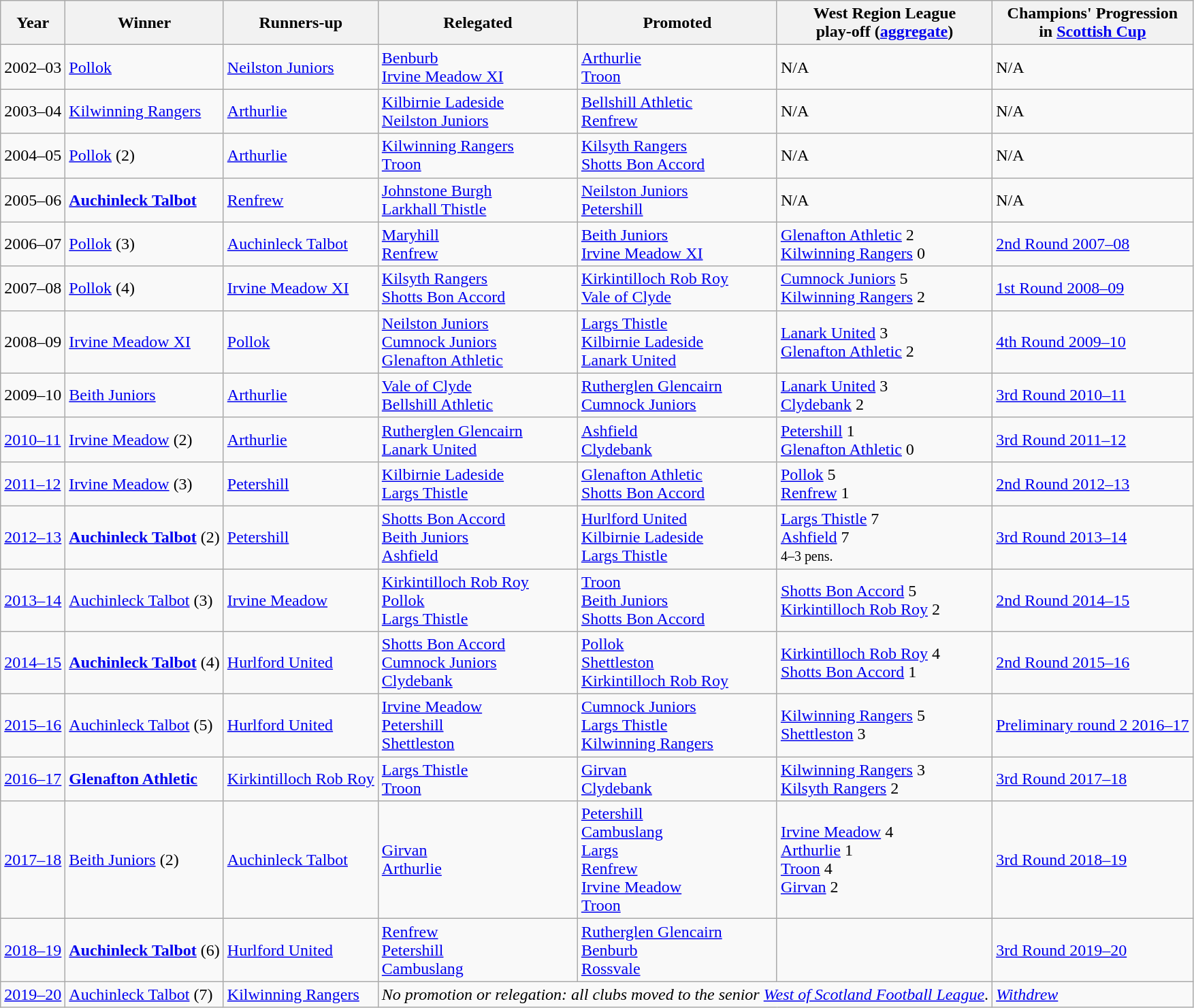<table class="wikitable">
<tr>
<th>Year</th>
<th>Winner</th>
<th>Runners-up</th>
<th>Relegated</th>
<th>Promoted</th>
<th>West Region League<br>play-off (<a href='#'>aggregate</a>)</th>
<th>Champions' Progression<br>in <a href='#'>Scottish Cup</a></th>
</tr>
<tr>
<td>2002–03</td>
<td><a href='#'>Pollok</a></td>
<td><a href='#'>Neilston Juniors</a></td>
<td><a href='#'>Benburb</a><br><a href='#'>Irvine Meadow XI</a></td>
<td><a href='#'>Arthurlie</a><br><a href='#'>Troon</a></td>
<td>N/A</td>
<td>N/A</td>
</tr>
<tr>
<td>2003–04</td>
<td><a href='#'>Kilwinning Rangers</a></td>
<td><a href='#'>Arthurlie</a></td>
<td><a href='#'>Kilbirnie Ladeside</a><br><a href='#'>Neilston Juniors</a></td>
<td><a href='#'>Bellshill Athletic</a><br><a href='#'>Renfrew</a></td>
<td>N/A</td>
<td>N/A</td>
</tr>
<tr>
<td>2004–05</td>
<td><a href='#'>Pollok</a> (2)</td>
<td><a href='#'>Arthurlie</a></td>
<td><a href='#'>Kilwinning Rangers</a><br><a href='#'>Troon</a></td>
<td><a href='#'>Kilsyth Rangers</a><br><a href='#'>Shotts Bon Accord</a></td>
<td>N/A</td>
<td>N/A</td>
</tr>
<tr>
<td>2005–06</td>
<td><strong><a href='#'>Auchinleck Talbot</a></strong></td>
<td><a href='#'>Renfrew</a></td>
<td><a href='#'>Johnstone Burgh</a><br><a href='#'>Larkhall Thistle</a></td>
<td><a href='#'>Neilston Juniors</a><br><a href='#'>Petershill</a></td>
<td>N/A</td>
<td>N/A</td>
</tr>
<tr>
<td>2006–07</td>
<td><a href='#'>Pollok</a> (3)</td>
<td><a href='#'>Auchinleck Talbot</a></td>
<td><a href='#'>Maryhill</a><br><a href='#'>Renfrew</a></td>
<td><a href='#'>Beith Juniors</a><br><a href='#'>Irvine Meadow XI</a></td>
<td><a href='#'>Glenafton Athletic</a> 2<br><a href='#'>Kilwinning Rangers</a> 0</td>
<td><a href='#'>2nd Round 2007–08</a></td>
</tr>
<tr>
<td>2007–08</td>
<td><a href='#'>Pollok</a> (4)</td>
<td><a href='#'>Irvine Meadow XI</a></td>
<td><a href='#'>Kilsyth Rangers</a><br> <a href='#'>Shotts Bon Accord</a></td>
<td><a href='#'>Kirkintilloch Rob Roy</a><br> <a href='#'>Vale of Clyde</a></td>
<td><a href='#'>Cumnock Juniors</a> 5<br><a href='#'>Kilwinning Rangers</a> 2</td>
<td><a href='#'>1st Round 2008–09</a></td>
</tr>
<tr>
<td>2008–09</td>
<td><a href='#'>Irvine Meadow XI</a></td>
<td><a href='#'>Pollok</a></td>
<td><a href='#'>Neilston Juniors</a><br> <a href='#'>Cumnock Juniors</a><br> <a href='#'>Glenafton Athletic</a></td>
<td><a href='#'>Largs Thistle</a><br> <a href='#'>Kilbirnie Ladeside</a><br> <a href='#'>Lanark United</a></td>
<td><a href='#'>Lanark United</a> 3<br><a href='#'>Glenafton Athletic</a> 2</td>
<td><a href='#'>4th Round 2009–10</a></td>
</tr>
<tr>
<td>2009–10</td>
<td><a href='#'>Beith Juniors</a></td>
<td><a href='#'>Arthurlie</a></td>
<td><a href='#'>Vale of Clyde</a><br> <a href='#'>Bellshill Athletic</a></td>
<td><a href='#'>Rutherglen Glencairn</a><br> <a href='#'>Cumnock Juniors</a></td>
<td><a href='#'>Lanark United</a> 3<br><a href='#'>Clydebank</a> 2</td>
<td><a href='#'>3rd Round 2010–11</a></td>
</tr>
<tr>
<td><a href='#'>2010–11</a></td>
<td><a href='#'>Irvine Meadow</a> (2)</td>
<td><a href='#'>Arthurlie</a></td>
<td><a href='#'>Rutherglen Glencairn</a><br><a href='#'>Lanark United</a></td>
<td><a href='#'>Ashfield</a><br><a href='#'>Clydebank</a></td>
<td><a href='#'>Petershill</a> 1<br><a href='#'>Glenafton Athletic</a> 0</td>
<td><a href='#'>3rd Round 2011–12</a></td>
</tr>
<tr>
<td><a href='#'>2011–12</a></td>
<td><a href='#'>Irvine Meadow</a> (3)</td>
<td><a href='#'>Petershill</a></td>
<td><a href='#'>Kilbirnie Ladeside</a><br><a href='#'>Largs Thistle</a></td>
<td><a href='#'>Glenafton Athletic</a><br><a href='#'>Shotts Bon Accord</a></td>
<td><a href='#'>Pollok</a> 5<br><a href='#'>Renfrew</a> 1</td>
<td><a href='#'>2nd Round 2012–13</a></td>
</tr>
<tr>
<td><a href='#'>2012–13</a></td>
<td><strong><a href='#'>Auchinleck Talbot</a></strong> (2)</td>
<td><a href='#'>Petershill</a></td>
<td><a href='#'>Shotts Bon Accord</a><br><a href='#'>Beith Juniors</a><br><a href='#'>Ashfield</a></td>
<td><a href='#'>Hurlford United</a><br><a href='#'>Kilbirnie Ladeside</a><br><a href='#'>Largs Thistle</a></td>
<td><a href='#'>Largs Thistle</a> 7 <br><a href='#'>Ashfield</a> 7<br><small>4–3 pens.</small></td>
<td><a href='#'>3rd Round 2013–14</a></td>
</tr>
<tr>
<td><a href='#'>2013–14</a></td>
<td><a href='#'>Auchinleck Talbot</a> (3)</td>
<td><a href='#'>Irvine Meadow</a></td>
<td><a href='#'>Kirkintilloch Rob Roy</a><br><a href='#'>Pollok</a><br><a href='#'>Largs Thistle</a></td>
<td><a href='#'>Troon</a><br><a href='#'>Beith Juniors</a><br><a href='#'>Shotts Bon Accord</a></td>
<td><a href='#'>Shotts Bon Accord</a> 5<br><a href='#'>Kirkintilloch Rob Roy</a> 2</td>
<td><a href='#'>2nd Round 2014–15</a></td>
</tr>
<tr>
<td><a href='#'>2014–15</a></td>
<td><strong><a href='#'>Auchinleck Talbot</a></strong> (4)</td>
<td><a href='#'>Hurlford United</a></td>
<td><a href='#'>Shotts Bon Accord</a><br><a href='#'>Cumnock Juniors</a><br><a href='#'>Clydebank</a></td>
<td><a href='#'>Pollok</a><br><a href='#'>Shettleston</a><br><a href='#'>Kirkintilloch Rob Roy</a></td>
<td><a href='#'>Kirkintilloch Rob Roy</a> 4<br><a href='#'>Shotts Bon Accord</a> 1</td>
<td><a href='#'>2nd Round 2015–16</a></td>
</tr>
<tr>
<td><a href='#'>2015–16</a></td>
<td><a href='#'>Auchinleck Talbot</a> (5)</td>
<td><a href='#'>Hurlford United</a></td>
<td><a href='#'>Irvine Meadow</a><br><a href='#'>Petershill</a><br><a href='#'>Shettleston</a></td>
<td><a href='#'>Cumnock Juniors</a><br><a href='#'>Largs Thistle</a><br><a href='#'>Kilwinning Rangers</a></td>
<td><a href='#'>Kilwinning Rangers</a> 5<br><a href='#'>Shettleston</a> 3</td>
<td><a href='#'>Preliminary round 2 2016–17</a></td>
</tr>
<tr>
<td><a href='#'>2016–17</a></td>
<td><strong><a href='#'>Glenafton Athletic</a></strong></td>
<td><a href='#'>Kirkintilloch Rob Roy</a></td>
<td><a href='#'>Largs Thistle</a><br><a href='#'>Troon</a></td>
<td><a href='#'>Girvan</a><br><a href='#'>Clydebank</a></td>
<td><a href='#'>Kilwinning Rangers</a> 3<br><a href='#'>Kilsyth Rangers</a> 2</td>
<td><a href='#'>3rd Round 2017–18</a></td>
</tr>
<tr>
<td><a href='#'>2017–18</a></td>
<td><a href='#'>Beith Juniors</a>  (2)</td>
<td><a href='#'>Auchinleck Talbot</a></td>
<td><a href='#'>Girvan</a><br><a href='#'>Arthurlie</a></td>
<td><a href='#'>Petershill</a><br><a href='#'>Cambuslang</a><br><a href='#'>Largs</a><br><a href='#'>Renfrew</a><br><a href='#'>Irvine Meadow</a> <br><a href='#'>Troon</a></td>
<td><a href='#'>Irvine Meadow</a> 4<br><a href='#'>Arthurlie</a> 1 <br> <a href='#'>Troon</a> 4<br><a href='#'>Girvan</a> 2</td>
<td><a href='#'>3rd Round 2018–19</a></td>
</tr>
<tr>
<td><a href='#'>2018–19</a></td>
<td><strong><a href='#'>Auchinleck Talbot</a></strong>  (6)</td>
<td><a href='#'>Hurlford United</a></td>
<td><a href='#'>Renfrew</a><br><a href='#'>Petershill</a><br><a href='#'>Cambuslang</a></td>
<td><a href='#'>Rutherglen Glencairn</a><br><a href='#'>Benburb</a><br><a href='#'>Rossvale</a></td>
<td></td>
<td><a href='#'>3rd Round 2019–20</a></td>
</tr>
<tr>
<td><a href='#'>2019–20</a></td>
<td><a href='#'>Auchinleck Talbot</a> (7)</td>
<td><a href='#'>Kilwinning Rangers</a></td>
<td colspan=3><em>No promotion or relegation: all clubs moved to the senior <a href='#'>West of Scotland Football League</a></em>.</td>
<td><em><a href='#'>Withdrew</a></em></td>
</tr>
</table>
